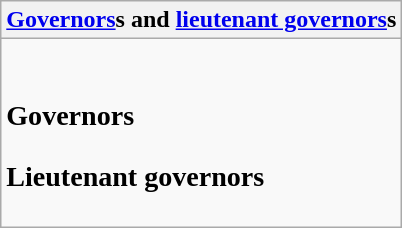<table class="wikitable collapsible collapsed">
<tr>
<th><a href='#'>Governors</a>s and <a href='#'>lieutenant governors</a>s</th>
</tr>
<tr>
<td><br><h3>Governors</h3><h3>Lieutenant governors</h3></td>
</tr>
</table>
